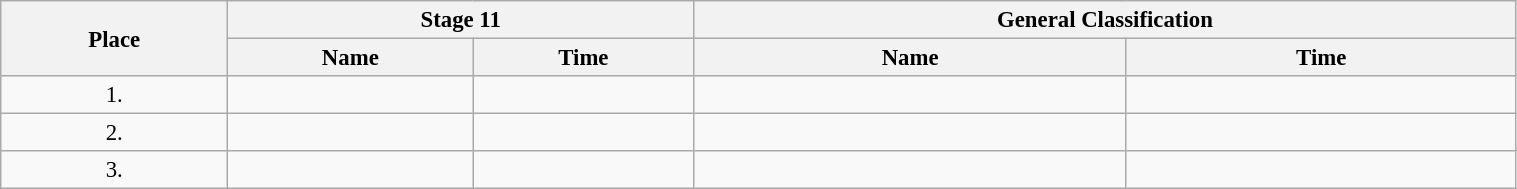<table class=wikitable style="font-size:95%" width="80%">
<tr>
<th rowspan="2">Place</th>
<th colspan="2">Stage 11</th>
<th colspan="2">General Classification</th>
</tr>
<tr>
<th>Name</th>
<th>Time</th>
<th>Name</th>
<th>Time</th>
</tr>
<tr>
<td align="center">1.</td>
<td></td>
<td></td>
<td></td>
<td></td>
</tr>
<tr>
<td align="center">2.</td>
<td></td>
<td></td>
<td></td>
<td></td>
</tr>
<tr>
<td align="center">3.</td>
<td></td>
<td></td>
<td></td>
<td></td>
</tr>
</table>
